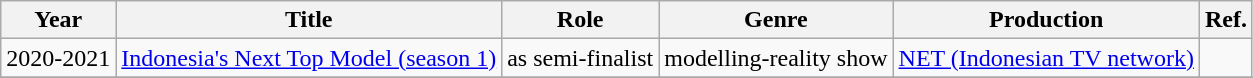<table class="wikitable sortable">
<tr>
<th>Year</th>
<th>Title</th>
<th>Role</th>
<th>Genre</th>
<th>Production</th>
<th>Ref.</th>
</tr>
<tr>
<td>2020-2021</td>
<td><a href='#'>Indonesia's Next Top Model (season 1)</a></td>
<td>as semi-finalist</td>
<td>modelling-reality show</td>
<td><a href='#'>NET (Indonesian TV network)</a></td>
<td></td>
</tr>
<tr>
</tr>
</table>
